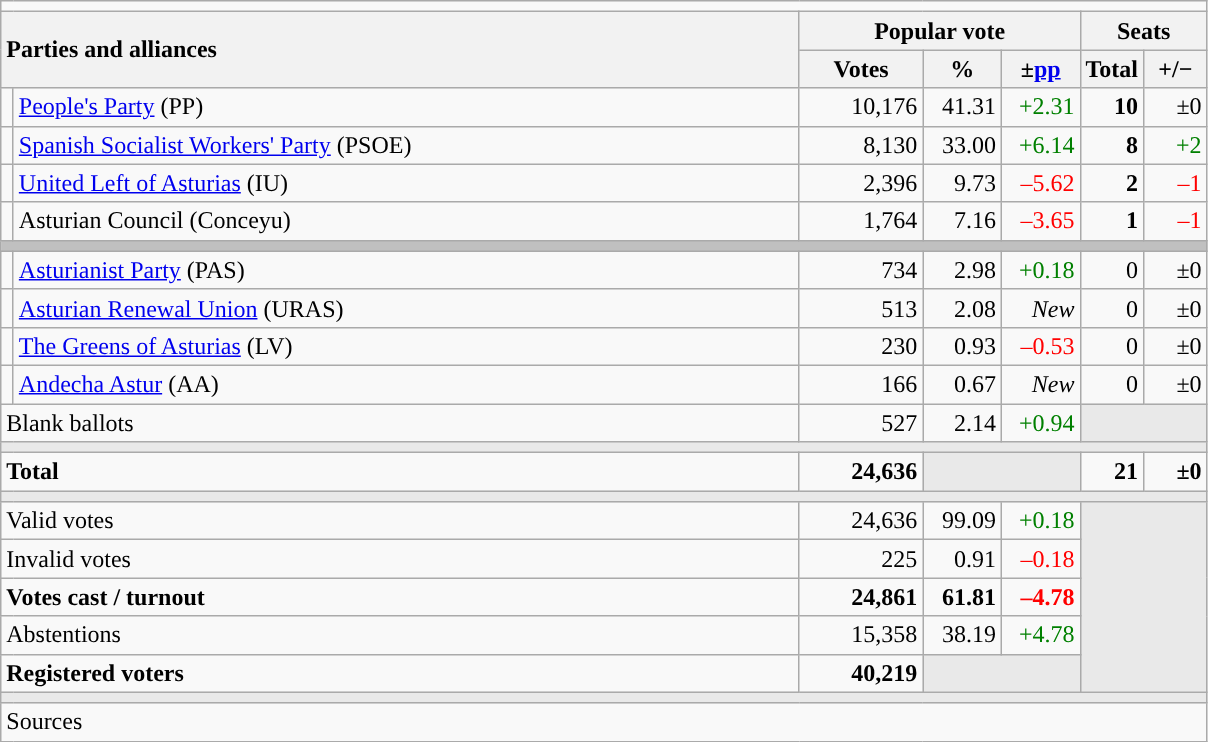<table class="wikitable" style="text-align:right;">
<tr>
<td colspan="7"></td>
</tr>
<tr>
<th style="text-align:left;" rowspan="2" colspan="2" width="525">Parties and alliances</th>
<th colspan="3">Popular vote</th>
<th colspan="2">Seats</th>
</tr>
<tr>
<th width="75">Votes</th>
<th width="45">%</th>
<th width="45">±<a href='#'>pp</a></th>
<th width="35">Total</th>
<th width="35">+/−</th>
</tr>
<tr>
<td width="1" style="color:inherit;background:"></td>
<td align="left"><a href='#'>People's Party</a> (PP)</td>
<td>10,176</td>
<td>41.31</td>
<td style="color:green;">+2.31</td>
<td><strong>10</strong></td>
<td>±0</td>
</tr>
<tr>
<td style="color:inherit;background:"></td>
<td align="left"><a href='#'>Spanish Socialist Workers' Party</a> (PSOE)</td>
<td>8,130</td>
<td>33.00</td>
<td style="color:green;">+6.14</td>
<td><strong>8</strong></td>
<td style="color:green;">+2</td>
</tr>
<tr>
<td style="color:inherit;background:"></td>
<td align="left"><a href='#'>United Left of Asturias</a> (IU)</td>
<td>2,396</td>
<td>9.73</td>
<td style="color:red;">–5.62</td>
<td><strong>2</strong></td>
<td style="color:red;">–1</td>
</tr>
<tr>
<td style="color:inherit;background:"></td>
<td align="left">Asturian Council (Conceyu)</td>
<td>1,764</td>
<td>7.16</td>
<td style="color:red;">–3.65</td>
<td><strong>1</strong></td>
<td style="color:red;">–1</td>
</tr>
<tr>
<td colspan="7" bgcolor="#C0C0C0"></td>
</tr>
<tr>
<td style="color:inherit;background:"></td>
<td align="left"><a href='#'>Asturianist Party</a> (PAS)</td>
<td>734</td>
<td>2.98</td>
<td style="color:green;">+0.18</td>
<td>0</td>
<td>±0</td>
</tr>
<tr>
<td style="color:inherit;background:"></td>
<td align="left"><a href='#'>Asturian Renewal Union</a> (URAS)</td>
<td>513</td>
<td>2.08</td>
<td><em>New</em></td>
<td>0</td>
<td>±0</td>
</tr>
<tr>
<td style="color:inherit;background:"></td>
<td align="left"><a href='#'>The Greens of Asturias</a> (LV)</td>
<td>230</td>
<td>0.93</td>
<td style="color:red;">–0.53</td>
<td>0</td>
<td>±0</td>
</tr>
<tr>
<td style="color:inherit;background:"></td>
<td align="left"><a href='#'>Andecha Astur</a> (AA)</td>
<td>166</td>
<td>0.67</td>
<td><em>New</em></td>
<td>0</td>
<td>±0</td>
</tr>
<tr>
<td align="left" colspan="2">Blank ballots</td>
<td>527</td>
<td>2.14</td>
<td style="color:green;">+0.94</td>
<td bgcolor="#E9E9E9" colspan="2"></td>
</tr>
<tr>
<td colspan="7" bgcolor="#E9E9E9"></td>
</tr>
<tr style="font-weight:bold;">
<td align="left" colspan="2">Total</td>
<td>24,636</td>
<td bgcolor="#E9E9E9" colspan="2"></td>
<td>21</td>
<td>±0</td>
</tr>
<tr>
<td colspan="7" bgcolor="#E9E9E9"></td>
</tr>
<tr>
<td align="left" colspan="2">Valid votes</td>
<td>24,636</td>
<td>99.09</td>
<td style="color:green;">+0.18</td>
<td bgcolor="#E9E9E9" colspan="2" rowspan="5"></td>
</tr>
<tr>
<td align="left" colspan="2">Invalid votes</td>
<td>225</td>
<td>0.91</td>
<td style="color:red;">–0.18</td>
</tr>
<tr style="font-weight:bold;">
<td align="left" colspan="2">Votes cast / turnout</td>
<td>24,861</td>
<td>61.81</td>
<td style="color:red;">–4.78</td>
</tr>
<tr>
<td align="left" colspan="2">Abstentions</td>
<td>15,358</td>
<td>38.19</td>
<td style="color:green;">+4.78</td>
</tr>
<tr style="font-weight:bold;">
<td align="left" colspan="2">Registered voters</td>
<td>40,219</td>
<td bgcolor="#E9E9E9" colspan="2"></td>
</tr>
<tr>
<td colspan="7" bgcolor="#E9E9E9"></td>
</tr>
<tr>
<td align="left" colspan="7">Sources</td>
</tr>
</table>
